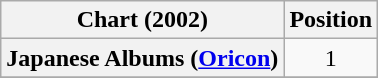<table class="wikitable plainrowheaders" style="text-align:center">
<tr>
<th scope="col">Chart (2002)</th>
<th scope="col">Position</th>
</tr>
<tr>
<th scope="row">Japanese Albums (<a href='#'>Oricon</a>)</th>
<td>1</td>
</tr>
<tr>
</tr>
</table>
